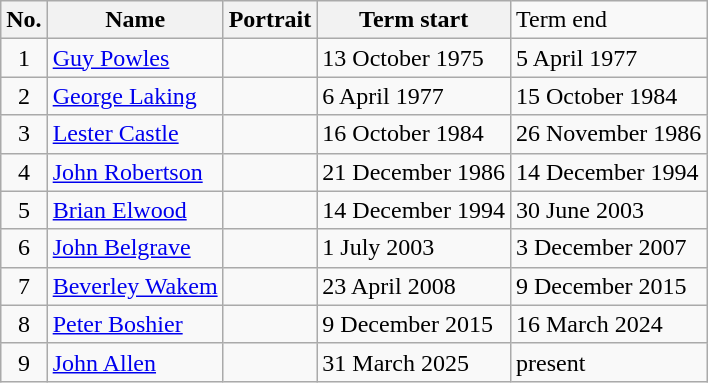<table class="wikitable">
<tr>
<th>No.</th>
<th>Name</th>
<th>Portrait</th>
<th>Term start</th>
<td>Term end</td>
</tr>
<tr>
<td align=center>1</td>
<td><a href='#'>Guy Powles</a></td>
<td></td>
<td>13 October 1975</td>
<td>5 April 1977</td>
</tr>
<tr>
<td align=center>2</td>
<td><a href='#'>George Laking</a></td>
<td></td>
<td>6 April 1977</td>
<td>15 October 1984</td>
</tr>
<tr>
<td align=center>3</td>
<td><a href='#'>Lester Castle</a></td>
<td></td>
<td>16 October 1984</td>
<td>26 November 1986</td>
</tr>
<tr>
<td align=center>4</td>
<td><a href='#'>John Robertson</a></td>
<td></td>
<td>21 December 1986</td>
<td>14 December 1994</td>
</tr>
<tr>
<td align=center>5</td>
<td><a href='#'>Brian Elwood</a></td>
<td></td>
<td>14 December 1994</td>
<td>30 June 2003</td>
</tr>
<tr>
<td align=center>6</td>
<td><a href='#'>John Belgrave</a></td>
<td></td>
<td>1 July 2003</td>
<td>3 December 2007</td>
</tr>
<tr>
<td align=center>7</td>
<td><a href='#'>Beverley Wakem</a></td>
<td></td>
<td>23 April 2008</td>
<td>9 December 2015</td>
</tr>
<tr>
<td align=center>8</td>
<td><a href='#'>Peter Boshier</a></td>
<td></td>
<td>9 December 2015</td>
<td>16 March 2024</td>
</tr>
<tr>
<td align=center>9</td>
<td><a href='#'>John Allen</a></td>
<td></td>
<td>31 March 2025</td>
<td>present</td>
</tr>
</table>
